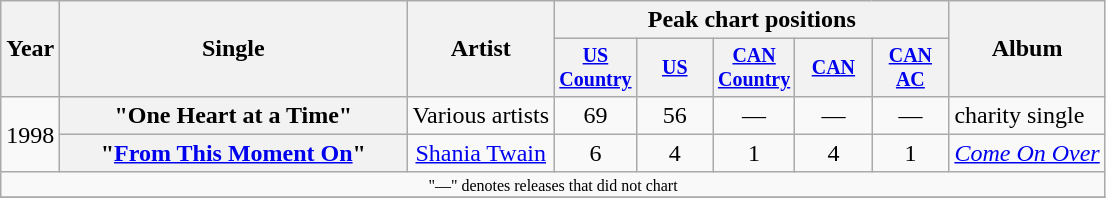<table class="wikitable plainrowheaders" style="text-align:center;">
<tr>
<th rowspan="2">Year</th>
<th rowspan="2" style="width:14em;">Single</th>
<th rowspan="2">Artist</th>
<th colspan="5">Peak chart positions</th>
<th rowspan="2">Album</th>
</tr>
<tr style="font-size:smaller;">
<th width="45"><a href='#'>US Country</a></th>
<th width="45"><a href='#'>US</a></th>
<th width="45"><a href='#'>CAN Country</a></th>
<th width="45"><a href='#'>CAN</a></th>
<th width="45"><a href='#'>CAN AC</a></th>
</tr>
<tr>
<td rowspan="2">1998</td>
<th scope="row">"One Heart at a Time"</th>
<td>Various artists</td>
<td>69</td>
<td>56</td>
<td>—</td>
<td>—</td>
<td>—</td>
<td align="left">charity single</td>
</tr>
<tr>
<th scope="row">"<a href='#'>From This Moment On</a>"</th>
<td><a href='#'>Shania Twain</a></td>
<td>6</td>
<td>4</td>
<td>1</td>
<td>4</td>
<td>1</td>
<td align="left"><em><a href='#'>Come On Over</a></em></td>
</tr>
<tr>
<td colspan="9" style="font-size:8pt">"—" denotes releases that did not chart</td>
</tr>
<tr>
</tr>
</table>
